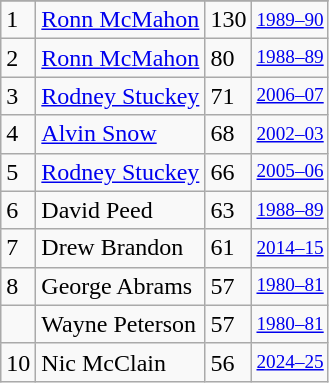<table class="wikitable">
<tr>
</tr>
<tr>
<td>1</td>
<td><a href='#'>Ronn McMahon</a></td>
<td>130</td>
<td style="font-size:80%;"><a href='#'>1989–90</a></td>
</tr>
<tr>
<td>2</td>
<td><a href='#'>Ronn McMahon</a></td>
<td>80</td>
<td style="font-size:80%;"><a href='#'>1988–89</a></td>
</tr>
<tr>
<td>3</td>
<td><a href='#'>Rodney Stuckey</a></td>
<td>71</td>
<td style="font-size:80%;"><a href='#'>2006–07</a></td>
</tr>
<tr>
<td>4</td>
<td><a href='#'>Alvin Snow</a></td>
<td>68</td>
<td style="font-size:80%;"><a href='#'>2002–03</a></td>
</tr>
<tr>
<td>5</td>
<td><a href='#'>Rodney Stuckey</a></td>
<td>66</td>
<td style="font-size:80%;"><a href='#'>2005–06</a></td>
</tr>
<tr>
<td>6</td>
<td>David Peed</td>
<td>63</td>
<td style="font-size:80%;"><a href='#'>1988–89</a></td>
</tr>
<tr>
<td>7</td>
<td>Drew Brandon</td>
<td>61</td>
<td style="font-size:80%;"><a href='#'>2014–15</a></td>
</tr>
<tr>
<td>8</td>
<td>George Abrams</td>
<td>57</td>
<td style="font-size:80%;"><a href='#'>1980–81</a></td>
</tr>
<tr>
<td></td>
<td>Wayne Peterson</td>
<td>57</td>
<td style="font-size:80%;"><a href='#'>1980–81</a></td>
</tr>
<tr>
<td>10</td>
<td>Nic McClain</td>
<td>56</td>
<td style="font-size:80%;"><a href='#'>2024–25</a></td>
</tr>
</table>
